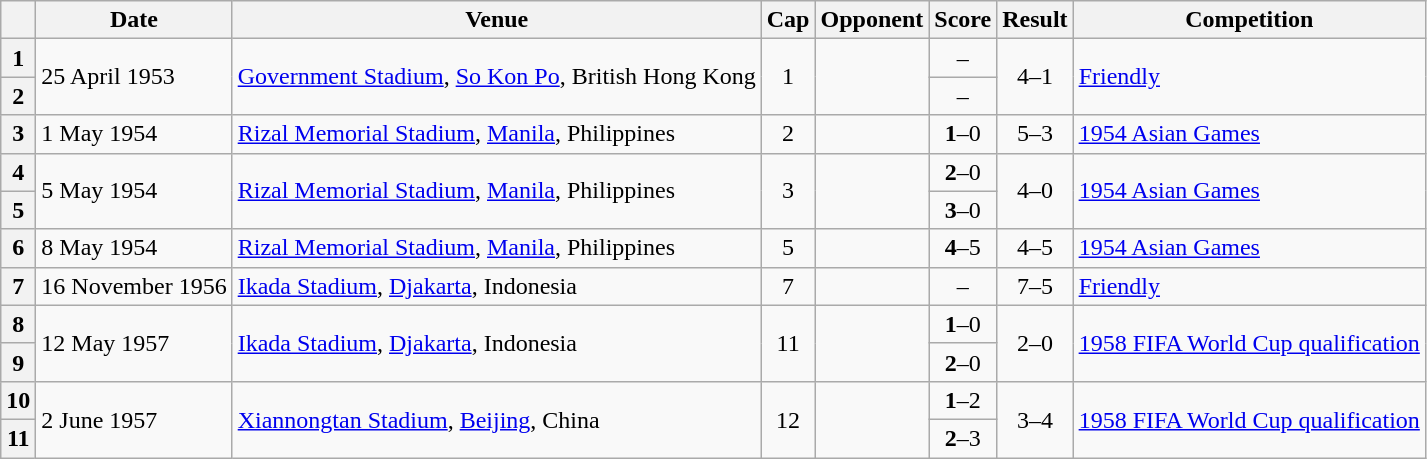<table class="wikitable sortable">
<tr>
<th scope="col"></th>
<th scope="col">Date</th>
<th scope="col">Venue</th>
<th>Cap</th>
<th scope="col">Opponent</th>
<th scope="col">Score</th>
<th scope="col">Result</th>
<th scope="col">Competition</th>
</tr>
<tr>
<th>1</th>
<td rowspan="2">25 April 1953</td>
<td rowspan="2"><a href='#'>Government Stadium</a>, <a href='#'>So Kon Po</a>, British Hong Kong</td>
<td rowspan="2" align="center">1</td>
<td rowspan="2"></td>
<td align="center">–</td>
<td rowspan="2" align="center">4–1</td>
<td rowspan="2"><a href='#'>Friendly</a></td>
</tr>
<tr>
<th>2</th>
<td align="center">–</td>
</tr>
<tr>
<th>3</th>
<td>1 May 1954</td>
<td><a href='#'>Rizal Memorial Stadium</a>, <a href='#'>Manila</a>, Philippines</td>
<td align="center">2</td>
<td></td>
<td align="center"><strong>1</strong>–0</td>
<td align="center">5–3</td>
<td><a href='#'>1954 Asian Games</a></td>
</tr>
<tr>
<th>4</th>
<td rowspan="2">5 May 1954</td>
<td rowspan="2"><a href='#'>Rizal Memorial Stadium</a>, <a href='#'>Manila</a>, Philippines</td>
<td rowspan="2" align="center">3</td>
<td rowspan="2"></td>
<td align="center"><strong>2</strong>–0</td>
<td rowspan="2" align="center">4–0</td>
<td rowspan="2"><a href='#'>1954 Asian Games</a></td>
</tr>
<tr>
<th>5</th>
<td align="center"><strong>3</strong>–0</td>
</tr>
<tr>
<th>6</th>
<td>8 May 1954</td>
<td><a href='#'>Rizal Memorial Stadium</a>, <a href='#'>Manila</a>, Philippines</td>
<td align="center">5</td>
<td></td>
<td align="center"><strong>4</strong>–5</td>
<td align="center">4–5</td>
<td><a href='#'>1954 Asian Games</a></td>
</tr>
<tr>
<th>7</th>
<td>16 November 1956</td>
<td><a href='#'>Ikada Stadium</a>, <a href='#'>Djakarta</a>, Indonesia</td>
<td align="center">7</td>
<td></td>
<td align="center">–</td>
<td align="center">7–5</td>
<td><a href='#'>Friendly</a></td>
</tr>
<tr>
<th>8</th>
<td rowspan="2">12 May 1957</td>
<td rowspan="2"><a href='#'>Ikada Stadium</a>, <a href='#'>Djakarta</a>, Indonesia</td>
<td rowspan="2" align="center">11</td>
<td rowspan="2"></td>
<td align="center"><strong>1</strong>–0</td>
<td rowspan="2" align="center">2–0</td>
<td rowspan="2"><a href='#'>1958 FIFA World Cup qualification</a></td>
</tr>
<tr>
<th>9</th>
<td align="center"><strong>2</strong>–0</td>
</tr>
<tr>
<th>10</th>
<td rowspan="2">2 June 1957</td>
<td rowspan="2"><a href='#'>Xiannongtan Stadium</a>, <a href='#'>Beijing</a>, China</td>
<td rowspan="2" align="center">12</td>
<td rowspan="2"></td>
<td align="center"><strong>1</strong>–2</td>
<td rowspan="2" align="center">3–4</td>
<td rowspan="2"><a href='#'>1958 FIFA World Cup qualification</a></td>
</tr>
<tr>
<th>11</th>
<td align="center"><strong>2</strong>–3</td>
</tr>
</table>
